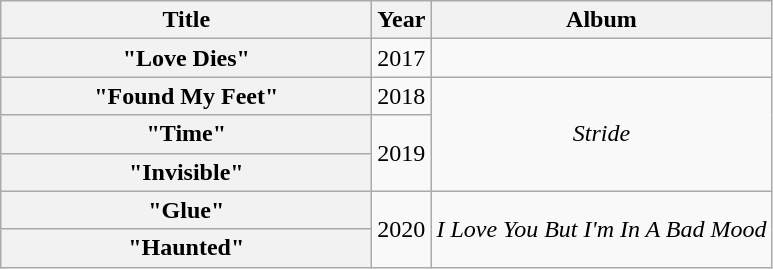<table class="wikitable plainrowheaders" style="text-align:center;">
<tr>
<th scope="col" style="width:15em;">Title</th>
<th scope="col">Year</th>
<th scope="col">Album</th>
</tr>
<tr>
<th scope="row">"Love Dies"</th>
<td>2017</td>
<td></td>
</tr>
<tr>
<th scope="row">"Found My Feet"</th>
<td>2018</td>
<td rowspan="3"><em>Stride</em></td>
</tr>
<tr>
<th scope="row">"Time"</th>
<td rowspan="2">2019</td>
</tr>
<tr>
<th scope="row">"Invisible"</th>
</tr>
<tr>
<th scope="row">"Glue"</th>
<td rowspan="2">2020</td>
<td rowspan="2"><em>I Love You But I'm In A Bad Mood</em></td>
</tr>
<tr>
<th scope="row">"Haunted"</th>
</tr>
</table>
